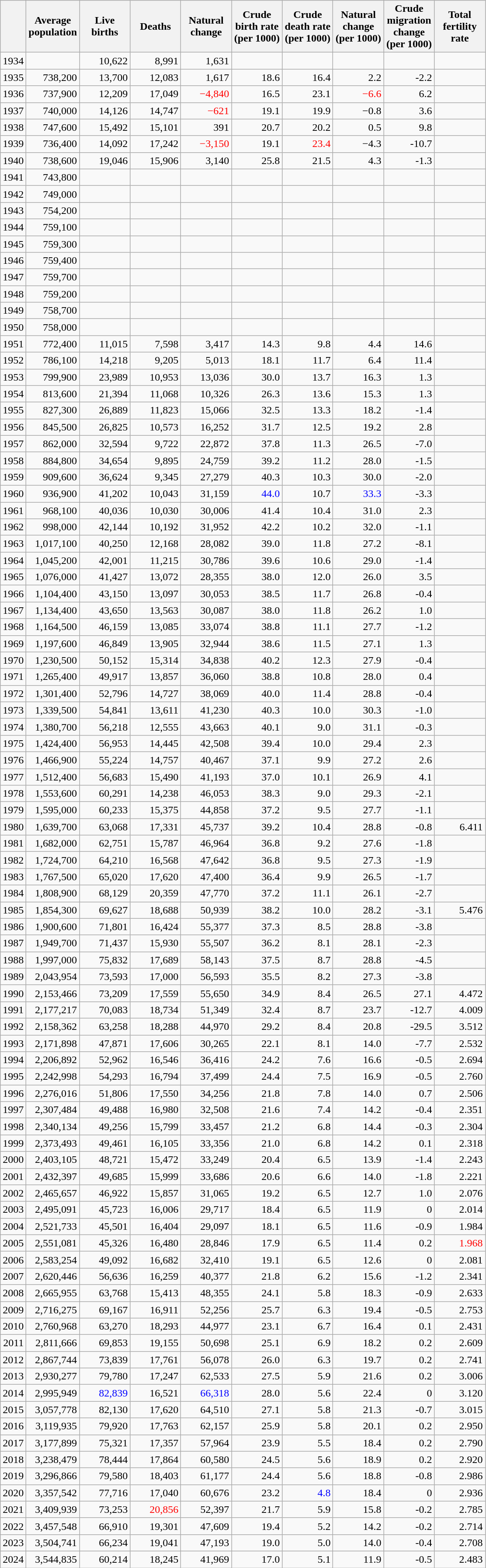<table class="wikitable sortable" style="text-align: right;">
<tr>
<th></th>
<th width="70pt">Average population</th>
<th width="70pt">Live births</th>
<th width="70pt">Deaths</th>
<th width="70pt">Natural change</th>
<th width="70pt">Crude birth rate (per 1000)</th>
<th width="70pt">Crude death rate (per 1000)</th>
<th width="70pt">Natural change (per 1000)</th>
<th width="70pt">Crude migration change (per 1000)</th>
<th width="70pt">Total fertility rate</th>
</tr>
<tr>
<td>1934</td>
<td></td>
<td>10,622</td>
<td>8,991</td>
<td>1,631</td>
<td></td>
<td></td>
<td></td>
<td></td>
<td></td>
</tr>
<tr>
<td>1935</td>
<td>738,200</td>
<td>13,700</td>
<td>12,083</td>
<td>1,617</td>
<td>18.6</td>
<td>16.4</td>
<td>2.2</td>
<td>-2.2</td>
<td></td>
</tr>
<tr>
<td>1936</td>
<td>737,900</td>
<td>12,209</td>
<td>17,049</td>
<td style="color: red">−4,840</td>
<td>16.5</td>
<td>23.1</td>
<td style="color: red">−6.6</td>
<td>6.2</td>
<td></td>
</tr>
<tr>
<td>1937</td>
<td>740,000</td>
<td>14,126</td>
<td>14,747</td>
<td style="color: red">−621</td>
<td>19.1</td>
<td>19.9</td>
<td>−0.8</td>
<td>3.6</td>
<td></td>
</tr>
<tr>
<td>1938</td>
<td>747,600</td>
<td>15,492</td>
<td>15,101</td>
<td>391</td>
<td>20.7</td>
<td>20.2</td>
<td>0.5</td>
<td>9.8</td>
<td></td>
</tr>
<tr>
<td>1939</td>
<td>736,400</td>
<td>14,092</td>
<td>17,242</td>
<td style="color: red">−3,150</td>
<td>19.1</td>
<td style="color: red">23.4</td>
<td>−4.3</td>
<td>-10.7</td>
<td></td>
</tr>
<tr>
<td>1940</td>
<td>738,600</td>
<td>19,046</td>
<td>15,906</td>
<td>3,140</td>
<td>25.8</td>
<td>21.5</td>
<td>4.3</td>
<td>-1.3</td>
<td></td>
</tr>
<tr>
<td>1941</td>
<td>743,800</td>
<td></td>
<td></td>
<td></td>
<td></td>
<td></td>
<td></td>
<td></td>
<td></td>
</tr>
<tr>
<td>1942</td>
<td>749,000</td>
<td></td>
<td></td>
<td></td>
<td></td>
<td></td>
<td></td>
<td></td>
<td></td>
</tr>
<tr>
<td>1943</td>
<td>754,200</td>
<td></td>
<td></td>
<td></td>
<td></td>
<td></td>
<td></td>
<td></td>
<td></td>
</tr>
<tr>
<td>1944</td>
<td>759,100</td>
<td></td>
<td></td>
<td></td>
<td></td>
<td></td>
<td></td>
<td></td>
<td></td>
</tr>
<tr>
<td>1945</td>
<td>759,300</td>
<td></td>
<td></td>
<td></td>
<td></td>
<td></td>
<td></td>
<td></td>
<td></td>
</tr>
<tr>
<td>1946</td>
<td>759,400</td>
<td></td>
<td></td>
<td></td>
<td></td>
<td></td>
<td></td>
<td></td>
<td></td>
</tr>
<tr>
<td>1947</td>
<td>759,700</td>
<td></td>
<td></td>
<td></td>
<td></td>
<td></td>
<td></td>
<td></td>
<td></td>
</tr>
<tr>
<td>1948</td>
<td>759,200</td>
<td></td>
<td></td>
<td></td>
<td></td>
<td></td>
<td></td>
<td></td>
<td></td>
</tr>
<tr>
<td>1949</td>
<td>758,700</td>
<td></td>
<td></td>
<td></td>
<td></td>
<td></td>
<td></td>
<td></td>
<td></td>
</tr>
<tr>
<td>1950</td>
<td>758,000</td>
<td></td>
<td></td>
<td></td>
<td></td>
<td></td>
<td></td>
<td></td>
<td></td>
</tr>
<tr>
<td>1951</td>
<td>772,400</td>
<td>11,015</td>
<td>7,598</td>
<td>3,417</td>
<td>14.3</td>
<td>9.8</td>
<td>4.4</td>
<td>14.6</td>
<td></td>
</tr>
<tr>
<td>1952</td>
<td>786,100</td>
<td>14,218</td>
<td>9,205</td>
<td>5,013</td>
<td>18.1</td>
<td>11.7</td>
<td>6.4</td>
<td>11.4</td>
<td></td>
</tr>
<tr>
<td>1953</td>
<td>799,900</td>
<td>23,989</td>
<td>10,953</td>
<td>13,036</td>
<td>30.0</td>
<td>13.7</td>
<td>16.3</td>
<td>1.3</td>
<td></td>
</tr>
<tr>
<td>1954</td>
<td>813,600</td>
<td>21,394</td>
<td>11,068</td>
<td>10,326</td>
<td>26.3</td>
<td>13.6</td>
<td>15.3</td>
<td>1.3</td>
<td></td>
</tr>
<tr>
<td>1955</td>
<td>827,300</td>
<td>26,889</td>
<td>11,823</td>
<td>15,066</td>
<td>32.5</td>
<td>13.3</td>
<td>18.2</td>
<td>-1.4</td>
<td></td>
</tr>
<tr>
<td>1956</td>
<td>845,500</td>
<td>26,825</td>
<td>10,573</td>
<td>16,252</td>
<td>31.7</td>
<td>12.5</td>
<td>19.2</td>
<td>2.8</td>
<td></td>
</tr>
<tr>
<td>1957</td>
<td>862,000</td>
<td>32,594</td>
<td>9,722</td>
<td>22,872</td>
<td>37.8</td>
<td>11.3</td>
<td>26.5</td>
<td>-7.0</td>
<td></td>
</tr>
<tr>
<td>1958</td>
<td>884,800</td>
<td>34,654</td>
<td>9,895</td>
<td>24,759</td>
<td>39.2</td>
<td>11.2</td>
<td>28.0</td>
<td>-1.5</td>
<td></td>
</tr>
<tr>
<td>1959</td>
<td>909,600</td>
<td>36,624</td>
<td>9,345</td>
<td>27,279</td>
<td>40.3</td>
<td>10.3</td>
<td>30.0</td>
<td>-2.0</td>
<td></td>
</tr>
<tr>
<td>1960</td>
<td>936,900</td>
<td>41,202</td>
<td>10,043</td>
<td>31,159</td>
<td style="color: blue">44.0</td>
<td>10.7</td>
<td style="color: blue">33.3</td>
<td>-3.3</td>
<td></td>
</tr>
<tr>
<td>1961</td>
<td>968,100</td>
<td>40,036</td>
<td>10,030</td>
<td>30,006</td>
<td>41.4</td>
<td>10.4</td>
<td>31.0</td>
<td>2.3</td>
<td></td>
</tr>
<tr>
<td>1962</td>
<td>998,000</td>
<td>42,144</td>
<td>10,192</td>
<td>31,952</td>
<td>42.2</td>
<td>10.2</td>
<td>32.0</td>
<td>-1.1</td>
<td></td>
</tr>
<tr>
<td>1963</td>
<td>1,017,100</td>
<td>40,250</td>
<td>12,168</td>
<td>28,082</td>
<td>39.0</td>
<td>11.8</td>
<td>27.2</td>
<td>-8.1</td>
<td></td>
</tr>
<tr>
<td>1964</td>
<td>1,045,200</td>
<td>42,001</td>
<td>11,215</td>
<td>30,786</td>
<td>39.6</td>
<td>10.6</td>
<td>29.0</td>
<td>-1.4</td>
<td></td>
</tr>
<tr>
<td>1965</td>
<td>1,076,000</td>
<td>41,427</td>
<td>13,072</td>
<td>28,355</td>
<td>38.0</td>
<td>12.0</td>
<td>26.0</td>
<td>3.5</td>
<td></td>
</tr>
<tr>
<td>1966</td>
<td>1,104,400</td>
<td>43,150</td>
<td>13,097</td>
<td>30,053</td>
<td>38.5</td>
<td>11.7</td>
<td>26.8</td>
<td>-0.4</td>
<td></td>
</tr>
<tr>
<td>1967</td>
<td>1,134,400</td>
<td>43,650</td>
<td>13,563</td>
<td>30,087</td>
<td>38.0</td>
<td>11.8</td>
<td>26.2</td>
<td>1.0</td>
<td></td>
</tr>
<tr>
<td>1968</td>
<td>1,164,500</td>
<td>46,159</td>
<td>13,085</td>
<td>33,074</td>
<td>38.8</td>
<td>11.1</td>
<td>27.7</td>
<td>-1.2</td>
<td></td>
</tr>
<tr>
<td>1969</td>
<td>1,197,600</td>
<td>46,849</td>
<td>13,905</td>
<td>32,944</td>
<td>38.6</td>
<td>11.5</td>
<td>27.1</td>
<td>1.3</td>
<td></td>
</tr>
<tr>
<td>1970</td>
<td>1,230,500</td>
<td>50,152</td>
<td>15,314</td>
<td>34,838</td>
<td>40.2</td>
<td>12.3</td>
<td>27.9</td>
<td>-0.4</td>
<td></td>
</tr>
<tr>
<td>1971</td>
<td>1,265,400</td>
<td>49,917</td>
<td>13,857</td>
<td>36,060</td>
<td>38.8</td>
<td>10.8</td>
<td>28.0</td>
<td>0.4</td>
<td></td>
</tr>
<tr>
<td>1972</td>
<td>1,301,400</td>
<td>52,796</td>
<td>14,727</td>
<td>38,069</td>
<td>40.0</td>
<td>11.4</td>
<td>28.8</td>
<td>-0.4</td>
<td></td>
</tr>
<tr>
<td>1973</td>
<td>1,339,500</td>
<td>54,841</td>
<td>13,611</td>
<td>41,230</td>
<td>40.3</td>
<td>10.0</td>
<td>30.3</td>
<td>-1.0</td>
<td></td>
</tr>
<tr>
<td>1974</td>
<td>1,380,700</td>
<td>56,218</td>
<td>12,555</td>
<td>43,663</td>
<td>40.1</td>
<td>9.0</td>
<td>31.1</td>
<td>-0.3</td>
<td></td>
</tr>
<tr>
<td>1975</td>
<td>1,424,400</td>
<td>56,953</td>
<td>14,445</td>
<td>42,508</td>
<td>39.4</td>
<td>10.0</td>
<td>29.4</td>
<td>2.3</td>
<td></td>
</tr>
<tr>
<td>1976</td>
<td>1,466,900</td>
<td>55,224</td>
<td>14,757</td>
<td>40,467</td>
<td>37.1</td>
<td>9.9</td>
<td>27.2</td>
<td>2.6</td>
<td></td>
</tr>
<tr>
<td>1977</td>
<td>1,512,400</td>
<td>56,683</td>
<td>15,490</td>
<td>41,193</td>
<td>37.0</td>
<td>10.1</td>
<td>26.9</td>
<td>4.1</td>
<td></td>
</tr>
<tr>
<td>1978</td>
<td>1,553,600</td>
<td>60,291</td>
<td>14,238</td>
<td>46,053</td>
<td>38.3</td>
<td>9.0</td>
<td>29.3</td>
<td>-2.1</td>
<td></td>
</tr>
<tr>
<td>1979</td>
<td>1,595,000</td>
<td>60,233</td>
<td>15,375</td>
<td>44,858</td>
<td>37.2</td>
<td>9.5</td>
<td>27.7</td>
<td>-1.1</td>
<td></td>
</tr>
<tr>
<td>1980</td>
<td>1,639,700</td>
<td>63,068</td>
<td>17,331</td>
<td>45,737</td>
<td>39.2</td>
<td>10.4</td>
<td>28.8</td>
<td>-0.8</td>
<td>6.411</td>
</tr>
<tr>
<td>1981</td>
<td>1,682,000</td>
<td>62,751</td>
<td>15,787</td>
<td>46,964</td>
<td>36.8</td>
<td>9.2</td>
<td>27.6</td>
<td>-1.8</td>
<td></td>
</tr>
<tr>
<td>1982</td>
<td>1,724,700</td>
<td>64,210</td>
<td>16,568</td>
<td>47,642</td>
<td>36.8</td>
<td>9.5</td>
<td>27.3</td>
<td>-1.9</td>
<td></td>
</tr>
<tr>
<td>1983</td>
<td>1,767,500</td>
<td>65,020</td>
<td>17,620</td>
<td>47,400</td>
<td>36.4</td>
<td>9.9</td>
<td>26.5</td>
<td>-1.7</td>
<td></td>
</tr>
<tr>
<td>1984</td>
<td>1,808,900</td>
<td>68,129</td>
<td>20,359</td>
<td>47,770</td>
<td>37.2</td>
<td>11.1</td>
<td>26.1</td>
<td>-2.7</td>
<td></td>
</tr>
<tr>
<td>1985</td>
<td>1,854,300</td>
<td>69,627</td>
<td>18,688</td>
<td>50,939</td>
<td>38.2</td>
<td>10.0</td>
<td>28.2</td>
<td>-3.1</td>
<td>5.476</td>
</tr>
<tr>
<td>1986</td>
<td>1,900,600</td>
<td>71,801</td>
<td>16,424</td>
<td>55,377</td>
<td>37.3</td>
<td>8.5</td>
<td>28.8</td>
<td>-3.8</td>
<td></td>
</tr>
<tr>
<td>1987</td>
<td>1,949,700</td>
<td>71,437</td>
<td>15,930</td>
<td>55,507</td>
<td>36.2</td>
<td>8.1</td>
<td>28.1</td>
<td>-2.3</td>
<td></td>
</tr>
<tr>
<td>1988</td>
<td>1,997,000</td>
<td>75,832</td>
<td>17,689</td>
<td>58,143</td>
<td>37.5</td>
<td>8.7</td>
<td>28.8</td>
<td>-4.5</td>
<td></td>
</tr>
<tr>
<td>1989</td>
<td>2,043,954</td>
<td>73,593</td>
<td>17,000</td>
<td>56,593</td>
<td>35.5</td>
<td>8.2</td>
<td>27.3</td>
<td>-3.8</td>
<td></td>
</tr>
<tr>
<td>1990</td>
<td>2,153,466</td>
<td>73,209</td>
<td>17,559</td>
<td>55,650</td>
<td>34.9</td>
<td>8.4</td>
<td>26.5</td>
<td>27.1</td>
<td>4.472</td>
</tr>
<tr>
<td>1991</td>
<td>2,177,217</td>
<td>70,083</td>
<td>18,734</td>
<td>51,349</td>
<td>32.4</td>
<td>8.7</td>
<td>23.7</td>
<td>-12.7</td>
<td>4.009</td>
</tr>
<tr>
<td>1992</td>
<td>2,158,362</td>
<td>63,258</td>
<td>18,288</td>
<td>44,970</td>
<td>29.2</td>
<td>8.4</td>
<td>20.8</td>
<td>-29.5</td>
<td>3.512</td>
</tr>
<tr>
<td>1993</td>
<td>2,171,898</td>
<td>47,871</td>
<td>17,606</td>
<td>30,265</td>
<td>22.1</td>
<td>8.1</td>
<td>14.0</td>
<td>-7.7</td>
<td>2.532</td>
</tr>
<tr>
<td>1994</td>
<td>2,206,892</td>
<td>52,962</td>
<td>16,546</td>
<td>36,416</td>
<td>24.2</td>
<td>7.6</td>
<td>16.6</td>
<td>-0.5</td>
<td>2.694</td>
</tr>
<tr>
<td>1995</td>
<td>2,242,998</td>
<td>54,293</td>
<td>16,794</td>
<td>37,499</td>
<td>24.4</td>
<td>7.5</td>
<td>16.9</td>
<td>-0.5</td>
<td>2.760</td>
</tr>
<tr>
<td>1996</td>
<td>2,276,016</td>
<td>51,806</td>
<td>17,550</td>
<td>34,256</td>
<td>21.8</td>
<td>7.8</td>
<td>14.0</td>
<td>0.7</td>
<td>2.506</td>
</tr>
<tr>
<td>1997</td>
<td>2,307,484</td>
<td>49,488</td>
<td>16,980</td>
<td>32,508</td>
<td>21.6</td>
<td>7.4</td>
<td>14.2</td>
<td>-0.4</td>
<td>2.351</td>
</tr>
<tr>
<td>1998</td>
<td>2,340,134</td>
<td>49,256</td>
<td>15,799</td>
<td>33,457</td>
<td>21.2</td>
<td>6.8</td>
<td>14.4</td>
<td>-0.3</td>
<td>2.304</td>
</tr>
<tr>
<td>1999</td>
<td>2,373,493</td>
<td>49,461</td>
<td>16,105</td>
<td>33,356</td>
<td>21.0</td>
<td>6.8</td>
<td>14.2</td>
<td>0.1</td>
<td>2.318</td>
</tr>
<tr>
<td>2000</td>
<td>2,403,105</td>
<td>48,721</td>
<td>15,472</td>
<td>33,249</td>
<td>20.4</td>
<td>6.5</td>
<td>13.9</td>
<td>-1.4</td>
<td>2.243</td>
</tr>
<tr>
<td>2001</td>
<td>2,432,397</td>
<td>49,685</td>
<td>15,999</td>
<td>33,686</td>
<td>20.6</td>
<td>6.6</td>
<td>14.0</td>
<td>-1.8</td>
<td>2.221</td>
</tr>
<tr>
<td>2002</td>
<td>2,465,657</td>
<td>46,922</td>
<td>15,857</td>
<td>31,065</td>
<td>19.2</td>
<td>6.5</td>
<td>12.7</td>
<td>1.0</td>
<td>2.076</td>
</tr>
<tr>
<td>2003</td>
<td>2,495,091</td>
<td>45,723</td>
<td>16,006</td>
<td>29,717</td>
<td>18.4</td>
<td>6.5</td>
<td>11.9</td>
<td>0</td>
<td>2.014</td>
</tr>
<tr>
<td>2004</td>
<td>2,521,733</td>
<td>45,501</td>
<td>16,404</td>
<td>29,097</td>
<td>18.1</td>
<td>6.5</td>
<td>11.6</td>
<td>-0.9</td>
<td>1.984</td>
</tr>
<tr>
<td>2005</td>
<td>2,551,081</td>
<td>45,326</td>
<td>16,480</td>
<td>28,846</td>
<td>17.9</td>
<td>6.5</td>
<td>11.4</td>
<td>0.2</td>
<td style="color: red">1.968</td>
</tr>
<tr>
<td>2006</td>
<td>2,583,254</td>
<td>49,092</td>
<td>16,682</td>
<td>32,410</td>
<td>19.1</td>
<td>6.5</td>
<td>12.6</td>
<td>0</td>
<td>2.081</td>
</tr>
<tr>
<td>2007</td>
<td>2,620,446</td>
<td>56,636</td>
<td>16,259</td>
<td>40,377</td>
<td>21.8</td>
<td>6.2</td>
<td>15.6</td>
<td>-1.2</td>
<td>2.341</td>
</tr>
<tr>
<td>2008</td>
<td>2,665,955</td>
<td>63,768</td>
<td>15,413</td>
<td>48,355</td>
<td>24.1</td>
<td>5.8</td>
<td>18.3</td>
<td>-0.9</td>
<td>2.633</td>
</tr>
<tr>
<td>2009</td>
<td>2,716,275</td>
<td>69,167</td>
<td>16,911</td>
<td>52,256</td>
<td>25.7</td>
<td>6.3</td>
<td>19.4</td>
<td>-0.5</td>
<td>2.753</td>
</tr>
<tr>
<td>2010</td>
<td>2,760,968</td>
<td>63,270</td>
<td>18,293</td>
<td>44,977</td>
<td>23.1</td>
<td>6.7</td>
<td>16.4</td>
<td>0.1</td>
<td>2.431</td>
</tr>
<tr>
<td>2011</td>
<td>2,811,666</td>
<td>69,853</td>
<td>19,155</td>
<td>50,698</td>
<td>25.1</td>
<td>6.9</td>
<td>18.2</td>
<td>0.2</td>
<td>2.609</td>
</tr>
<tr>
<td>2012</td>
<td>2,867,744</td>
<td>73,839</td>
<td>17,761</td>
<td>56,078</td>
<td>26.0</td>
<td>6.3</td>
<td>19.7</td>
<td>0.2</td>
<td>2.741</td>
</tr>
<tr>
<td>2013</td>
<td>2,930,277</td>
<td>79,780</td>
<td>17,247</td>
<td>62,533</td>
<td>27.5</td>
<td>5.9</td>
<td>21.6</td>
<td>0.2</td>
<td>3.006</td>
</tr>
<tr>
<td>2014</td>
<td>2,995,949</td>
<td style="color: blue">82,839</td>
<td>16,521</td>
<td style="color: blue">66,318</td>
<td>28.0</td>
<td>5.6</td>
<td>22.4</td>
<td>0</td>
<td>3.120</td>
</tr>
<tr>
<td>2015</td>
<td>3,057,778</td>
<td>82,130</td>
<td>17,620</td>
<td>64,510</td>
<td>27.1</td>
<td>5.8</td>
<td>21.3</td>
<td>-0.7</td>
<td>3.015</td>
</tr>
<tr>
<td>2016</td>
<td>3,119,935</td>
<td>79,920</td>
<td>17,763</td>
<td>62,157</td>
<td>25.9</td>
<td>5.8</td>
<td>20.1</td>
<td>0.2</td>
<td>2.950</td>
</tr>
<tr>
<td>2017</td>
<td>3,177,899</td>
<td>75,321</td>
<td>17,357</td>
<td>57,964</td>
<td>23.9</td>
<td>5.5</td>
<td>18.4</td>
<td>0.2</td>
<td>2.790</td>
</tr>
<tr>
<td>2018</td>
<td>3,238,479</td>
<td>78,444</td>
<td>17,864</td>
<td>60,580</td>
<td>24.5</td>
<td>5.6</td>
<td>18.9</td>
<td>0.2</td>
<td>2.920</td>
</tr>
<tr>
<td>2019</td>
<td>3,296,866</td>
<td>79,580</td>
<td>18,403</td>
<td>61,177</td>
<td>24.4</td>
<td>5.6</td>
<td>18.8</td>
<td>-0.8</td>
<td>2.986</td>
</tr>
<tr>
<td>2020</td>
<td>3,357,542</td>
<td>77,716</td>
<td>17,040</td>
<td>60,676</td>
<td>23.2</td>
<td style="color: blue">4.8</td>
<td>18.4</td>
<td>0</td>
<td>2.936</td>
</tr>
<tr>
<td>2021</td>
<td>3,409,939</td>
<td>73,253</td>
<td style="color: red">20,856</td>
<td>52,397</td>
<td>21.7</td>
<td>5.9</td>
<td>15.8</td>
<td>-0.2</td>
<td>2.785</td>
</tr>
<tr>
<td>2022</td>
<td>3,457,548</td>
<td>66,910</td>
<td>19,301</td>
<td>47,609</td>
<td>19.4</td>
<td>5.2</td>
<td>14.2</td>
<td>-0.2</td>
<td>2.714</td>
</tr>
<tr>
<td>2023</td>
<td>3,504,741</td>
<td>66,234</td>
<td>19,041</td>
<td>47,193</td>
<td>19.0</td>
<td>5.0</td>
<td>14.0</td>
<td>-0.4</td>
<td>2.708</td>
</tr>
<tr>
<td>2024</td>
<td>3,544,835</td>
<td>60,214</td>
<td>18,245</td>
<td>41,969</td>
<td>17.0</td>
<td>5.1</td>
<td>11.9</td>
<td>-0.5</td>
<td>2.483</td>
</tr>
</table>
